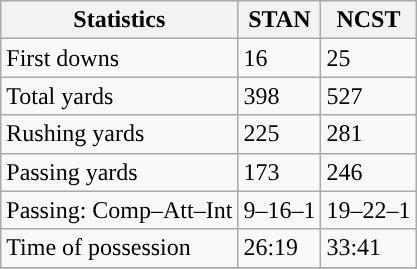<table class="wikitable" style="float: left;">
<tr>
<th>Statistics</th>
<th>STAN</th>
<th>NCST</th>
</tr>
<tr>
<td>First downs</td>
<td>16</td>
<td>25</td>
</tr>
<tr>
<td>Total yards</td>
<td>398</td>
<td>527</td>
</tr>
<tr>
<td>Rushing yards</td>
<td>225</td>
<td>281</td>
</tr>
<tr>
<td>Passing yards</td>
<td>173</td>
<td>246</td>
</tr>
<tr>
<td>Passing: Comp–Att–Int</td>
<td>9–16–1</td>
<td>19–22–1</td>
</tr>
<tr>
<td>Time of possession</td>
<td>26:19</td>
<td>33:41</td>
</tr>
<tr>
</tr>
</table>
